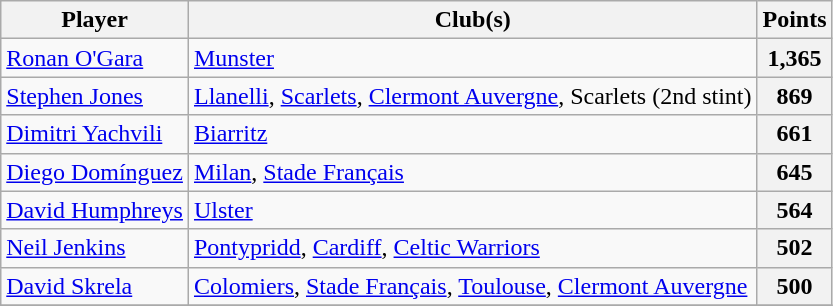<table class="wikitable">
<tr>
<th>Player</th>
<th>Club(s)</th>
<th>Points</th>
</tr>
<tr>
<td> <a href='#'>Ronan O'Gara</a></td>
<td><a href='#'>Munster</a></td>
<th>1,365</th>
</tr>
<tr>
<td> <a href='#'>Stephen Jones</a></td>
<td><a href='#'>Llanelli</a>, <a href='#'>Scarlets</a>, <a href='#'>Clermont Auvergne</a>, Scarlets (2nd stint)</td>
<th>869</th>
</tr>
<tr>
<td> <a href='#'>Dimitri Yachvili</a></td>
<td><a href='#'>Biarritz</a></td>
<th>661</th>
</tr>
<tr>
<td>  <a href='#'>Diego Domínguez</a></td>
<td><a href='#'>Milan</a>, <a href='#'>Stade Français</a></td>
<th>645</th>
</tr>
<tr>
<td> <a href='#'>David Humphreys</a></td>
<td><a href='#'>Ulster</a></td>
<th>564</th>
</tr>
<tr>
<td> <a href='#'>Neil Jenkins</a></td>
<td><a href='#'>Pontypridd</a>, <a href='#'>Cardiff</a>, <a href='#'>Celtic Warriors</a></td>
<th>502</th>
</tr>
<tr>
<td> <a href='#'>David Skrela</a></td>
<td><a href='#'>Colomiers</a>, <a href='#'>Stade Français</a>, <a href='#'>Toulouse</a>, <a href='#'>Clermont Auvergne</a></td>
<th>500</th>
</tr>
<tr>
</tr>
</table>
